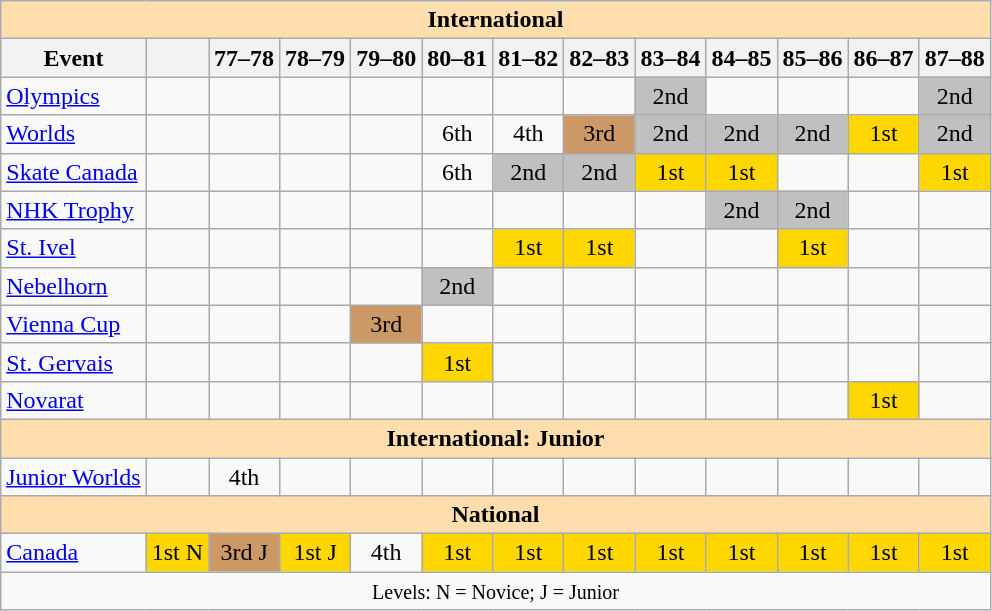<table class="wikitable" style="text-align:center">
<tr>
<th style="background-color: #ffdead; " colspan=13 align=center>International</th>
</tr>
<tr>
<th>Event</th>
<th></th>
<th>77–78</th>
<th>78–79</th>
<th>79–80</th>
<th>80–81</th>
<th>81–82</th>
<th>82–83</th>
<th>83–84</th>
<th>84–85</th>
<th>85–86</th>
<th>86–87</th>
<th>87–88</th>
</tr>
<tr>
<td align=left><a href='#'>Olympics</a></td>
<td></td>
<td></td>
<td></td>
<td></td>
<td></td>
<td></td>
<td></td>
<td bgcolor=silver>2nd</td>
<td></td>
<td></td>
<td></td>
<td bgcolor=silver>2nd</td>
</tr>
<tr>
<td align=left><a href='#'>Worlds</a></td>
<td></td>
<td></td>
<td></td>
<td></td>
<td>6th</td>
<td>4th</td>
<td bgcolor=cc9966>3rd</td>
<td bgcolor=silver>2nd</td>
<td bgcolor=silver>2nd</td>
<td bgcolor=silver>2nd</td>
<td bgcolor=gold>1st</td>
<td bgcolor=silver>2nd</td>
</tr>
<tr>
<td align=left><a href='#'>Skate Canada</a></td>
<td></td>
<td></td>
<td></td>
<td></td>
<td>6th</td>
<td bgcolor=silver>2nd</td>
<td bgcolor=silver>2nd</td>
<td bgcolor=gold>1st</td>
<td bgcolor=gold>1st</td>
<td></td>
<td></td>
<td bgcolor=gold>1st</td>
</tr>
<tr>
<td align=left><a href='#'>NHK Trophy</a></td>
<td></td>
<td></td>
<td></td>
<td></td>
<td></td>
<td></td>
<td></td>
<td></td>
<td bgcolor=silver>2nd</td>
<td bgcolor=silver>2nd</td>
<td></td>
<td></td>
</tr>
<tr>
<td align=left><a href='#'>St. Ivel</a></td>
<td></td>
<td></td>
<td></td>
<td></td>
<td></td>
<td bgcolor=gold>1st</td>
<td bgcolor=gold>1st</td>
<td></td>
<td></td>
<td bgcolor=gold>1st</td>
<td></td>
<td></td>
</tr>
<tr>
<td align=left><a href='#'>Nebelhorn</a></td>
<td></td>
<td></td>
<td></td>
<td></td>
<td bgcolor=silver>2nd</td>
<td></td>
<td></td>
<td></td>
<td></td>
<td></td>
<td></td>
<td></td>
</tr>
<tr>
<td align=left><a href='#'>Vienna Cup</a></td>
<td></td>
<td></td>
<td></td>
<td bgcolor=cc9966>3rd</td>
<td></td>
<td></td>
<td></td>
<td></td>
<td></td>
<td></td>
<td></td>
<td></td>
</tr>
<tr>
<td align=left><a href='#'>St. Gervais</a></td>
<td></td>
<td></td>
<td></td>
<td></td>
<td bgcolor=gold>1st</td>
<td></td>
<td></td>
<td></td>
<td></td>
<td></td>
<td></td>
<td></td>
</tr>
<tr>
<td align=left><a href='#'>Novarat</a></td>
<td></td>
<td></td>
<td></td>
<td></td>
<td></td>
<td></td>
<td></td>
<td></td>
<td></td>
<td></td>
<td bgcolor=gold>1st</td>
<td></td>
</tr>
<tr>
<th style="background-color: #ffdead; " colspan=13 align=center>International: Junior</th>
</tr>
<tr>
<td align=left><a href='#'>Junior Worlds</a></td>
<td></td>
<td>4th</td>
<td></td>
<td></td>
<td></td>
<td></td>
<td></td>
<td></td>
<td></td>
<td></td>
<td></td>
<td></td>
</tr>
<tr>
<th style="background-color: #ffdead; " colspan=13 align=center>National</th>
</tr>
<tr>
<td align=left><a href='#'>Canada</a></td>
<td bgcolor=gold>1st N</td>
<td bgcolor=cc9966>3rd J</td>
<td bgcolor=gold>1st J</td>
<td>4th</td>
<td bgcolor=gold>1st</td>
<td bgcolor=gold>1st</td>
<td bgcolor=gold>1st</td>
<td bgcolor=gold>1st</td>
<td bgcolor=gold>1st</td>
<td bgcolor=gold>1st</td>
<td bgcolor=gold>1st</td>
<td bgcolor=gold>1st</td>
</tr>
<tr>
<td colspan=13 align=center><small> Levels: N = Novice; J = Junior </small></td>
</tr>
</table>
